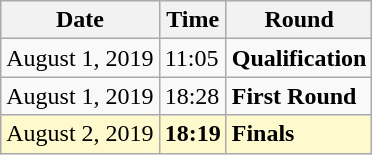<table class="wikitable">
<tr>
<th>Date</th>
<th>Time</th>
<th>Round</th>
</tr>
<tr>
<td>August 1, 2019</td>
<td>11:05</td>
<td><strong>Qualification</strong></td>
</tr>
<tr>
<td>August 1, 2019</td>
<td>18:28</td>
<td><strong>First Round</strong></td>
</tr>
<tr style=background:lemonchiffon>
<td>August 2, 2019</td>
<td><strong>18:19</strong></td>
<td><strong>Finals</strong></td>
</tr>
</table>
